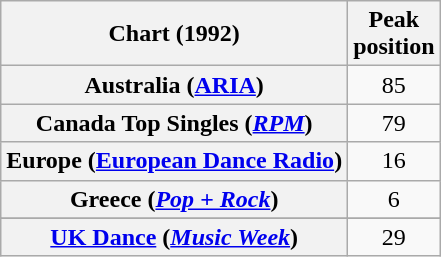<table class="wikitable sortable plainrowheaders" style="text-align:center">
<tr>
<th scope="col">Chart (1992)</th>
<th scope="col">Peak<br>position</th>
</tr>
<tr>
<th scope="row">Australia (<a href='#'>ARIA</a>)</th>
<td>85</td>
</tr>
<tr>
<th scope="row">Canada Top Singles (<a href='#'><em>RPM</em></a>)</th>
<td>79</td>
</tr>
<tr>
<th scope="row">Europe (<a href='#'>European Dance Radio</a>)</th>
<td>16</td>
</tr>
<tr>
<th scope="row">Greece (<em><a href='#'>Pop + Rock</a></em>)</th>
<td>6</td>
</tr>
<tr>
</tr>
<tr>
</tr>
<tr>
</tr>
<tr>
</tr>
<tr>
</tr>
<tr>
<th scope="row"><a href='#'>UK Dance</a> (<em><a href='#'>Music Week</a></em>)</th>
<td>29</td>
</tr>
</table>
